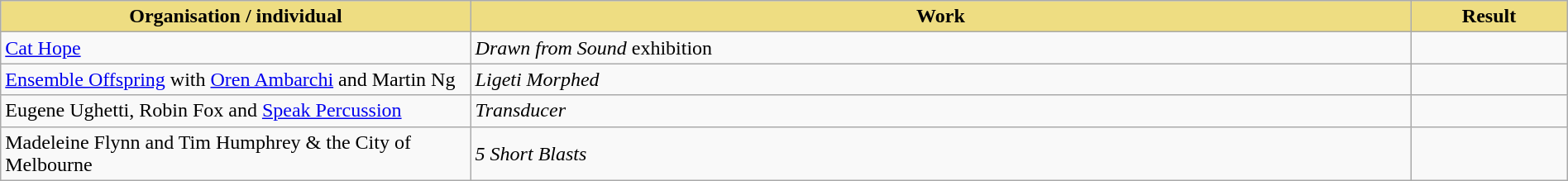<table class="wikitable" width=100%>
<tr>
<th style="width:30%;background:#EEDD82;">Organisation / individual</th>
<th style="width:60%;background:#EEDD82;">Work</th>
<th style="width:10%;background:#EEDD82;">Result<br></th>
</tr>
<tr>
<td><a href='#'>Cat Hope</a></td>
<td><em>Drawn from Sound</em> exhibition</td>
<td></td>
</tr>
<tr>
<td><a href='#'>Ensemble Offspring</a> with <a href='#'>Oren Ambarchi</a> and Martin Ng</td>
<td><em>Ligeti Morphed</em></td>
<td></td>
</tr>
<tr>
<td>Eugene Ughetti, Robin Fox and <a href='#'>Speak Percussion</a></td>
<td><em>Transducer</em></td>
<td></td>
</tr>
<tr>
<td>Madeleine Flynn and Tim Humphrey & the City of Melbourne</td>
<td><em>5 Short Blasts</em></td>
<td></td>
</tr>
</table>
